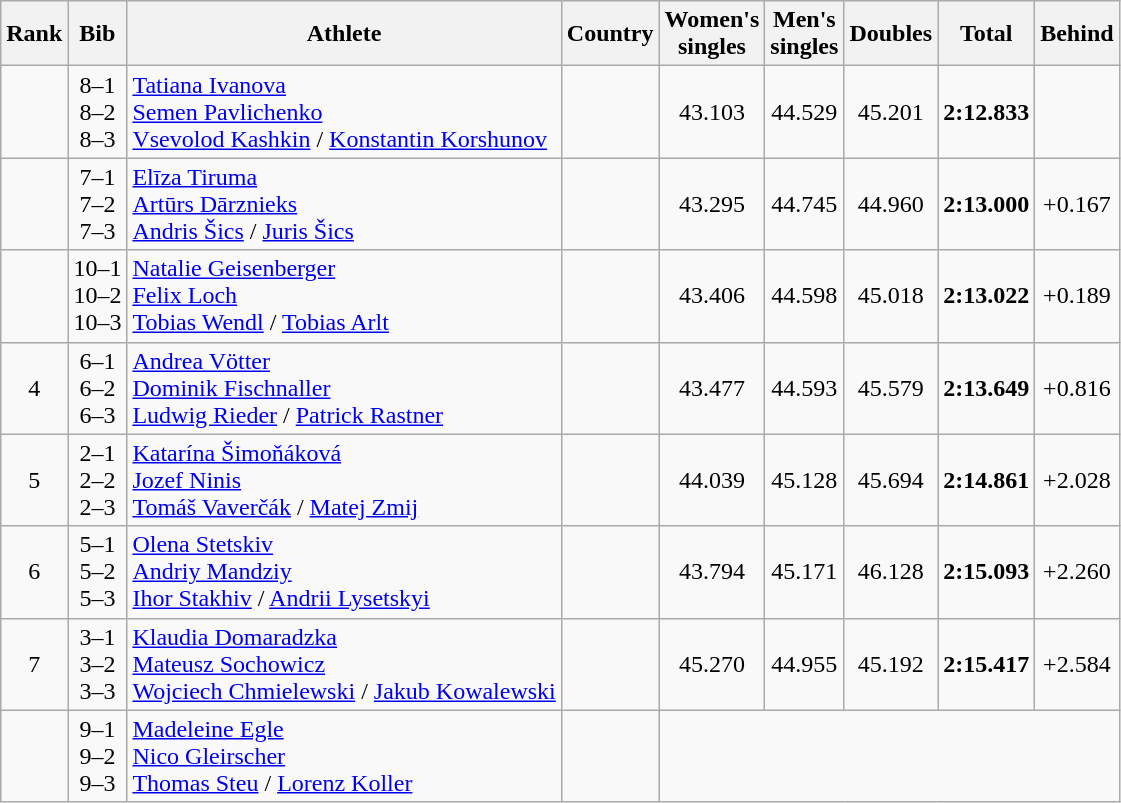<table class="wikitable sortable" style="text-align:center;">
<tr>
<th>Rank</th>
<th>Bib</th>
<th>Athlete</th>
<th>Country</th>
<th>Women's<br>singles</th>
<th>Men's<br>singles</th>
<th>Doubles</th>
<th>Total</th>
<th>Behind</th>
</tr>
<tr>
<td></td>
<td>8–1<br>8–2<br>8–3</td>
<td align=left><a href='#'>Tatiana Ivanova</a><br><a href='#'>Semen Pavlichenko</a><br><a href='#'>Vsevolod Kashkin</a> / <a href='#'>Konstantin Korshunov</a></td>
<td align=left></td>
<td>43.103</td>
<td>44.529</td>
<td>45.201</td>
<td><strong>2:12.833</strong> </td>
<td></td>
</tr>
<tr>
<td></td>
<td>7–1<br>7–2<br>7–3</td>
<td align=left><a href='#'>Elīza Tiruma</a><br><a href='#'>Artūrs Dārznieks</a><br><a href='#'>Andris Šics</a> / <a href='#'>Juris Šics</a></td>
<td align=left></td>
<td>43.295</td>
<td>44.745</td>
<td>44.960</td>
<td><strong>2:13.000</strong></td>
<td>+0.167</td>
</tr>
<tr>
<td></td>
<td>10–1<br>10–2<br>10–3</td>
<td align=left><a href='#'>Natalie Geisenberger</a><br><a href='#'>Felix Loch</a><br><a href='#'>Tobias Wendl</a> / <a href='#'>Tobias Arlt</a></td>
<td align=left></td>
<td>43.406</td>
<td>44.598</td>
<td>45.018</td>
<td><strong>2:13.022</strong></td>
<td>+0.189</td>
</tr>
<tr>
<td>4</td>
<td>6–1<br>6–2<br>6–3</td>
<td align=left><a href='#'>Andrea Vötter</a><br><a href='#'>Dominik Fischnaller</a><br><a href='#'>Ludwig Rieder</a> / <a href='#'>Patrick Rastner</a></td>
<td align=left></td>
<td>43.477</td>
<td>44.593</td>
<td>45.579</td>
<td><strong>2:13.649</strong></td>
<td>+0.816</td>
</tr>
<tr>
<td>5</td>
<td>2–1<br>2–2<br>2–3</td>
<td align=left><a href='#'>Katarína Šimoňáková</a><br><a href='#'>Jozef Ninis</a><br><a href='#'>Tomáš Vaverčák</a> / <a href='#'>Matej Zmij</a></td>
<td align=left></td>
<td>44.039</td>
<td>45.128</td>
<td>45.694</td>
<td><strong>2:14.861</strong></td>
<td>+2.028</td>
</tr>
<tr>
<td>6</td>
<td>5–1<br>5–2<br>5–3</td>
<td align=left><a href='#'>Olena Stetskiv</a><br><a href='#'>Andriy Mandziy</a><br><a href='#'>Ihor Stakhiv</a> / <a href='#'>Andrii Lysetskyi</a></td>
<td align=left></td>
<td>43.794</td>
<td>45.171</td>
<td>46.128</td>
<td><strong>2:15.093</strong></td>
<td>+2.260</td>
</tr>
<tr>
<td>7</td>
<td>3–1<br>3–2<br>3–3</td>
<td align=left><a href='#'>Klaudia Domaradzka</a><br><a href='#'>Mateusz Sochowicz</a><br><a href='#'>Wojciech Chmielewski</a> / <a href='#'>Jakub Kowalewski</a></td>
<td align=left></td>
<td>45.270</td>
<td>44.955</td>
<td>45.192</td>
<td><strong>2:15.417</strong></td>
<td>+2.584</td>
</tr>
<tr>
<td></td>
<td>9–1<br>9–2<br>9–3</td>
<td align=left><a href='#'>Madeleine Egle</a><br><a href='#'>Nico Gleirscher</a><br><a href='#'>Thomas Steu</a> / <a href='#'>Lorenz Koller</a></td>
<td align=left></td>
<td colspan=5></td>
</tr>
</table>
